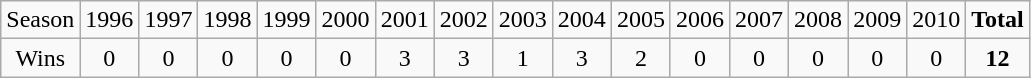<table class="wikitable">
<tr>
<td>Season</td>
<td>1996</td>
<td>1997</td>
<td>1998</td>
<td>1999</td>
<td>2000</td>
<td>2001</td>
<td>2002</td>
<td>2003</td>
<td>2004</td>
<td>2005</td>
<td>2006</td>
<td>2007</td>
<td>2008</td>
<td>2009</td>
<td>2010</td>
<td><strong>Total</strong></td>
</tr>
<tr align="center">
<td>Wins</td>
<td>0</td>
<td>0</td>
<td>0</td>
<td>0</td>
<td>0</td>
<td>3</td>
<td>3</td>
<td>1</td>
<td>3</td>
<td>2</td>
<td>0</td>
<td>0</td>
<td>0</td>
<td>0</td>
<td>0</td>
<td><strong>12</strong></td>
</tr>
</table>
